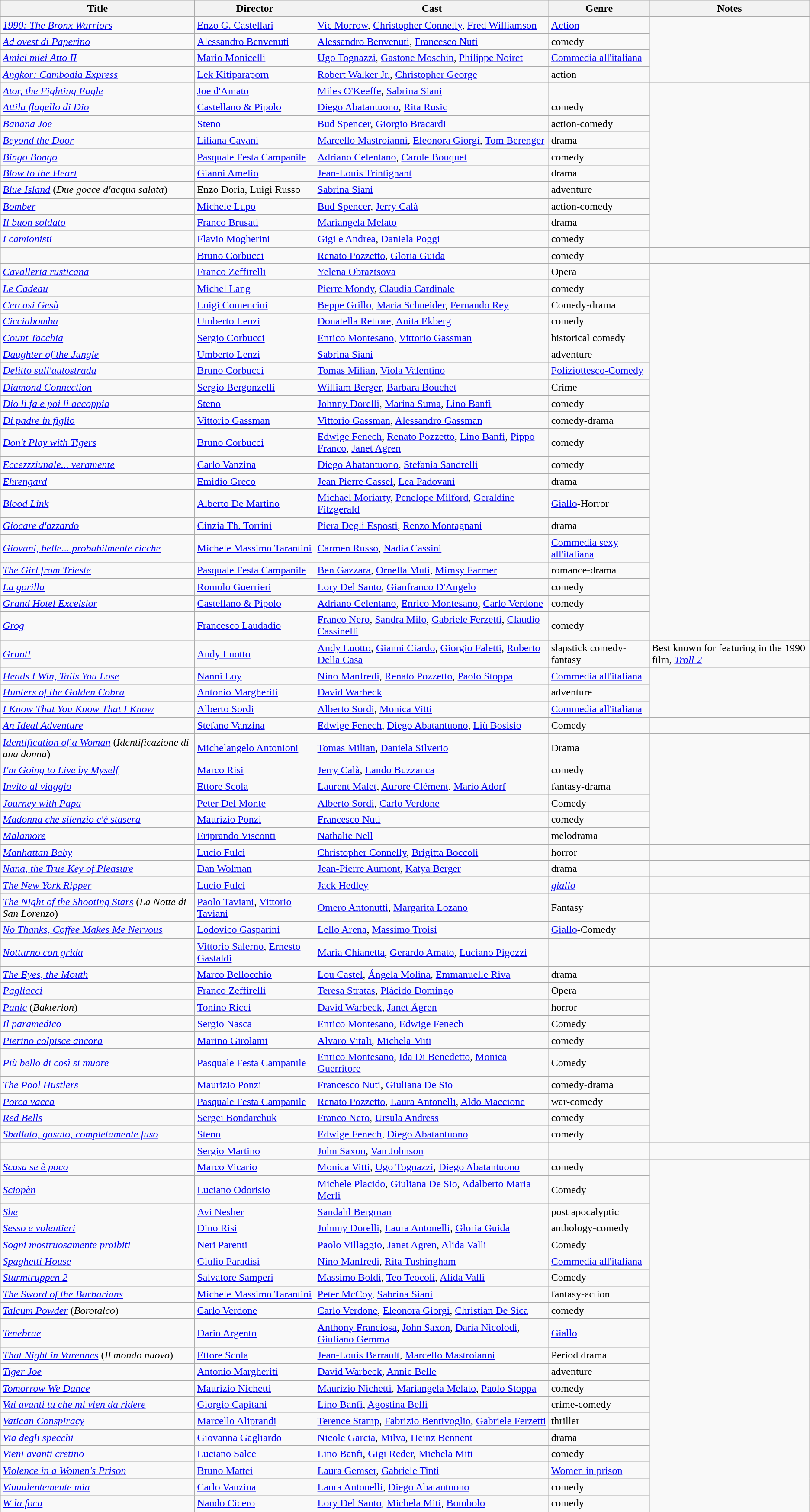<table class="wikitable">
<tr>
<th>Title</th>
<th>Director</th>
<th>Cast</th>
<th>Genre</th>
<th>Notes</th>
</tr>
<tr>
<td><em><a href='#'>1990: The Bronx Warriors</a></em></td>
<td><a href='#'>Enzo G. Castellari</a></td>
<td><a href='#'>Vic Morrow</a>, <a href='#'>Christopher Connelly</a>, <a href='#'>Fred Williamson</a></td>
<td><a href='#'>Action</a></td>
</tr>
<tr>
<td><em><a href='#'>Ad ovest di Paperino</a></em></td>
<td><a href='#'>Alessandro Benvenuti</a></td>
<td><a href='#'>Alessandro Benvenuti</a>, <a href='#'>Francesco Nuti</a></td>
<td>comedy</td>
</tr>
<tr>
<td><em><a href='#'>Amici miei Atto II</a></em></td>
<td><a href='#'>Mario Monicelli</a></td>
<td><a href='#'>Ugo Tognazzi</a>, <a href='#'>Gastone Moschin</a>, <a href='#'>Philippe Noiret</a></td>
<td><a href='#'>Commedia all'italiana</a></td>
</tr>
<tr>
<td><em><a href='#'>Angkor: Cambodia Express</a></em></td>
<td><a href='#'>Lek Kitiparaporn</a></td>
<td><a href='#'>Robert Walker Jr.</a>, <a href='#'>Christopher George</a></td>
<td>action</td>
</tr>
<tr>
<td><em><a href='#'>Ator, the Fighting Eagle</a></em></td>
<td><a href='#'>Joe d'Amato</a></td>
<td><a href='#'>Miles O'Keeffe</a>, <a href='#'>Sabrina Siani</a></td>
<td></td>
<td></td>
</tr>
<tr>
<td><em><a href='#'>Attila flagello di Dio </a></em></td>
<td><a href='#'>Castellano & Pipolo</a></td>
<td><a href='#'>Diego Abatantuono</a>, <a href='#'>Rita Rusic</a></td>
<td>comedy</td>
</tr>
<tr>
<td><em><a href='#'>Banana Joe</a></em></td>
<td><a href='#'>Steno</a></td>
<td><a href='#'>Bud Spencer</a>, <a href='#'>Giorgio Bracardi</a></td>
<td>action-comedy</td>
</tr>
<tr>
<td><em><a href='#'>Beyond the Door</a></em></td>
<td><a href='#'>Liliana Cavani</a></td>
<td><a href='#'>Marcello Mastroianni</a>, <a href='#'>Eleonora Giorgi</a>, <a href='#'>Tom Berenger</a></td>
<td>drama</td>
</tr>
<tr>
<td><em><a href='#'>Bingo Bongo</a></em></td>
<td><a href='#'>Pasquale Festa Campanile</a></td>
<td><a href='#'>Adriano Celentano</a>, <a href='#'>Carole Bouquet</a></td>
<td>comedy</td>
</tr>
<tr>
<td><em><a href='#'>Blow to the Heart</a></em></td>
<td><a href='#'>Gianni Amelio</a></td>
<td><a href='#'>Jean-Louis Trintignant</a></td>
<td>drama</td>
</tr>
<tr>
<td><em><a href='#'>Blue Island</a></em> (<em>Due gocce d'acqua salata</em>)</td>
<td>Enzo Doria, Luigi Russo</td>
<td><a href='#'>Sabrina Siani</a></td>
<td>adventure</td>
</tr>
<tr>
<td><em><a href='#'>Bomber</a></em></td>
<td><a href='#'>Michele Lupo</a></td>
<td><a href='#'>Bud Spencer</a>, <a href='#'>Jerry Calà</a></td>
<td>action-comedy</td>
</tr>
<tr>
<td><em><a href='#'>Il buon soldato</a></em></td>
<td><a href='#'>Franco Brusati</a></td>
<td><a href='#'>Mariangela Melato</a></td>
<td>drama</td>
</tr>
<tr>
<td><em><a href='#'>I camionisti</a></em></td>
<td><a href='#'>Flavio Mogherini</a></td>
<td><a href='#'>Gigi e Andrea</a>, <a href='#'>Daniela Poggi</a></td>
<td>comedy</td>
</tr>
<tr>
<td></td>
<td><a href='#'>Bruno Corbucci</a></td>
<td><a href='#'>Renato Pozzetto</a>, <a href='#'>Gloria Guida</a></td>
<td>comedy</td>
<td></td>
</tr>
<tr>
<td><em><a href='#'>Cavalleria rusticana</a></em></td>
<td><a href='#'>Franco Zeffirelli</a></td>
<td><a href='#'>Yelena Obraztsova</a></td>
<td>Opera</td>
</tr>
<tr>
<td><em><a href='#'>Le Cadeau</a></em></td>
<td><a href='#'>Michel Lang</a></td>
<td><a href='#'>Pierre Mondy</a>, <a href='#'>Claudia Cardinale</a></td>
<td>comedy</td>
</tr>
<tr>
<td><em><a href='#'>Cercasi Gesù</a></em></td>
<td><a href='#'>Luigi Comencini</a></td>
<td><a href='#'>Beppe Grillo</a>, <a href='#'>Maria Schneider</a>, <a href='#'>Fernando Rey</a></td>
<td>Comedy-drama</td>
</tr>
<tr>
<td><em><a href='#'>Cicciabomba</a></em></td>
<td><a href='#'>Umberto Lenzi</a></td>
<td><a href='#'>Donatella Rettore</a>, <a href='#'>Anita Ekberg</a></td>
<td>comedy</td>
</tr>
<tr>
<td><em><a href='#'>Count Tacchia</a></em></td>
<td><a href='#'>Sergio Corbucci</a></td>
<td><a href='#'>Enrico Montesano</a>, <a href='#'>Vittorio Gassman</a></td>
<td>historical comedy</td>
</tr>
<tr>
<td><em><a href='#'>Daughter of the Jungle</a></em></td>
<td><a href='#'>Umberto Lenzi</a></td>
<td><a href='#'>Sabrina Siani</a></td>
<td>adventure</td>
</tr>
<tr>
<td><em><a href='#'>Delitto sull'autostrada</a></em></td>
<td><a href='#'>Bruno Corbucci</a></td>
<td><a href='#'>Tomas Milian</a>, <a href='#'>Viola Valentino</a></td>
<td><a href='#'>Poliziottesco-Comedy</a></td>
</tr>
<tr>
<td><em><a href='#'>Diamond Connection</a></em></td>
<td><a href='#'>Sergio Bergonzelli</a></td>
<td><a href='#'>William Berger</a>, <a href='#'>Barbara Bouchet</a></td>
<td>Crime</td>
</tr>
<tr>
<td><em><a href='#'>Dio li fa e poi li accoppia</a></em></td>
<td><a href='#'>Steno</a></td>
<td><a href='#'>Johnny Dorelli</a>, <a href='#'>Marina Suma</a>, <a href='#'>Lino Banfi</a></td>
<td>comedy</td>
</tr>
<tr>
<td><em><a href='#'>Di padre in figlio</a></em></td>
<td><a href='#'>Vittorio Gassman</a></td>
<td><a href='#'>Vittorio Gassman</a>, <a href='#'>Alessandro Gassman</a></td>
<td>comedy-drama</td>
</tr>
<tr>
<td><em><a href='#'>Don't Play with Tigers</a></em></td>
<td><a href='#'>Bruno Corbucci</a></td>
<td><a href='#'>Edwige Fenech</a>, <a href='#'>Renato Pozzetto</a>, <a href='#'>Lino Banfi</a>, <a href='#'>Pippo Franco</a>, <a href='#'>Janet Agren</a></td>
<td>comedy</td>
</tr>
<tr>
<td><em><a href='#'>Eccezzziunale... veramente</a></em></td>
<td><a href='#'>Carlo Vanzina</a></td>
<td><a href='#'>Diego Abatantuono</a>, <a href='#'>Stefania Sandrelli</a></td>
<td>comedy</td>
</tr>
<tr>
<td><em><a href='#'>Ehrengard</a></em></td>
<td><a href='#'>Emidio Greco</a></td>
<td><a href='#'>Jean Pierre Cassel</a>, <a href='#'>Lea Padovani</a></td>
<td>drama</td>
</tr>
<tr>
<td><em><a href='#'>Blood Link</a></em></td>
<td><a href='#'>Alberto De Martino</a></td>
<td><a href='#'>Michael Moriarty</a>, <a href='#'>Penelope Milford</a>, <a href='#'>Geraldine Fitzgerald</a></td>
<td><a href='#'>Giallo</a>-Horror</td>
</tr>
<tr>
<td><em><a href='#'>Giocare d'azzardo</a></em></td>
<td><a href='#'>Cinzia Th. Torrini</a></td>
<td><a href='#'>Piera Degli Esposti</a>, <a href='#'>Renzo Montagnani</a></td>
<td>drama</td>
</tr>
<tr>
<td><em><a href='#'>Giovani, belle... probabilmente ricche</a></em></td>
<td><a href='#'>Michele Massimo Tarantini</a></td>
<td><a href='#'>Carmen Russo</a>, <a href='#'>Nadia Cassini</a></td>
<td><a href='#'>Commedia sexy all'italiana</a></td>
</tr>
<tr>
<td><em><a href='#'>The Girl from Trieste</a></em></td>
<td><a href='#'>Pasquale Festa Campanile</a></td>
<td><a href='#'>Ben Gazzara</a>, <a href='#'>Ornella Muti</a>, <a href='#'>Mimsy Farmer</a></td>
<td>romance-drama</td>
</tr>
<tr>
<td><em><a href='#'>La gorilla</a></em></td>
<td><a href='#'>Romolo Guerrieri</a></td>
<td><a href='#'>Lory Del Santo</a>, <a href='#'>Gianfranco D'Angelo</a></td>
<td>comedy</td>
</tr>
<tr>
<td><em><a href='#'>Grand Hotel Excelsior</a></em></td>
<td><a href='#'>Castellano & Pipolo</a></td>
<td><a href='#'>Adriano Celentano</a>, <a href='#'>Enrico Montesano</a>, <a href='#'>Carlo Verdone</a></td>
<td>comedy</td>
</tr>
<tr>
<td><em><a href='#'>Grog</a></em></td>
<td><a href='#'>Francesco Laudadio</a></td>
<td><a href='#'>Franco Nero</a>, <a href='#'>Sandra Milo</a>, <a href='#'>Gabriele Ferzetti</a>, <a href='#'>Claudio Cassinelli</a></td>
<td>comedy</td>
</tr>
<tr>
<td><em><a href='#'>Grunt!</a></em></td>
<td><a href='#'>Andy Luotto</a></td>
<td><a href='#'>Andy Luotto</a>, <a href='#'>Gianni Ciardo</a>, <a href='#'>Giorgio Faletti</a>, <a href='#'>Roberto Della Casa</a></td>
<td>slapstick comedy-fantasy</td>
<td>Best known for featuring in the 1990 film, <em><a href='#'>Troll 2</a></em></td>
</tr>
<tr>
<td><em><a href='#'>Heads I Win, Tails You Lose</a></em></td>
<td><a href='#'>Nanni Loy</a></td>
<td><a href='#'>Nino Manfredi</a>, <a href='#'>Renato Pozzetto</a>, <a href='#'>Paolo Stoppa</a></td>
<td><a href='#'>Commedia all'italiana</a></td>
</tr>
<tr>
<td><em><a href='#'>Hunters of the Golden Cobra</a></em></td>
<td><a href='#'>Antonio Margheriti</a></td>
<td><a href='#'>David Warbeck</a></td>
<td>adventure</td>
</tr>
<tr>
<td><em><a href='#'>I Know That You Know That I Know</a></em></td>
<td><a href='#'>Alberto Sordi</a></td>
<td><a href='#'>Alberto Sordi</a>, <a href='#'>Monica Vitti</a></td>
<td><a href='#'>Commedia all'italiana</a></td>
</tr>
<tr>
<td><em><a href='#'>An Ideal Adventure</a></em></td>
<td><a href='#'>Stefano Vanzina</a></td>
<td><a href='#'>Edwige Fenech</a>, <a href='#'>Diego Abatantuono</a>, <a href='#'>Liù Bosisio</a></td>
<td>Comedy</td>
<td></td>
</tr>
<tr>
<td><em><a href='#'>Identification of a Woman</a></em> (<em>Identificazione di una donna</em>)</td>
<td><a href='#'>Michelangelo Antonioni</a></td>
<td><a href='#'>Tomas Milian</a>, <a href='#'>Daniela Silverio</a></td>
<td>Drama</td>
</tr>
<tr>
<td><em><a href='#'>I'm Going to Live by Myself</a></em></td>
<td><a href='#'>Marco Risi</a></td>
<td><a href='#'>Jerry Calà</a>, <a href='#'>Lando Buzzanca</a></td>
<td>comedy</td>
</tr>
<tr>
<td><em><a href='#'>Invito al viaggio</a></em></td>
<td><a href='#'>Ettore Scola</a></td>
<td><a href='#'>Laurent Malet</a>, <a href='#'>Aurore Clément</a>, <a href='#'>Mario Adorf</a></td>
<td>fantasy-drama</td>
</tr>
<tr>
<td><em><a href='#'>Journey with Papa</a></em></td>
<td><a href='#'>Peter Del Monte</a></td>
<td><a href='#'>Alberto Sordi</a>, <a href='#'>Carlo Verdone</a></td>
<td>Comedy</td>
</tr>
<tr>
<td><em><a href='#'>Madonna che silenzio c'è stasera</a></em></td>
<td><a href='#'>Maurizio Ponzi</a></td>
<td><a href='#'>Francesco Nuti</a></td>
<td>comedy</td>
</tr>
<tr>
<td><em><a href='#'>Malamore</a></em></td>
<td><a href='#'>Eriprando Visconti</a></td>
<td><a href='#'>Nathalie Nell</a></td>
<td>melodrama</td>
</tr>
<tr>
<td><em><a href='#'>Manhattan Baby</a></em></td>
<td><a href='#'>Lucio Fulci</a></td>
<td><a href='#'>Christopher Connelly</a>, <a href='#'>Brigitta Boccoli</a></td>
<td>horror</td>
<td></td>
</tr>
<tr>
<td><em><a href='#'>Nana, the True Key of Pleasure</a></em></td>
<td><a href='#'>Dan Wolman</a></td>
<td><a href='#'>Jean-Pierre Aumont</a>, <a href='#'>Katya Berger</a></td>
<td>drama</td>
</tr>
<tr>
<td><em><a href='#'>The New York Ripper</a></em></td>
<td><a href='#'>Lucio Fulci</a></td>
<td><a href='#'>Jack Hedley</a></td>
<td><em><a href='#'>giallo</a></em></td>
<td></td>
</tr>
<tr>
<td><em><a href='#'>The Night of the Shooting Stars</a></em> (<em>La Notte di San Lorenzo</em>)</td>
<td><a href='#'>Paolo Taviani</a>, <a href='#'>Vittorio Taviani</a></td>
<td><a href='#'>Omero Antonutti</a>, <a href='#'>Margarita Lozano</a></td>
<td>Fantasy</td>
</tr>
<tr>
<td><em><a href='#'>No Thanks, Coffee Makes Me Nervous</a></em></td>
<td><a href='#'>Lodovico Gasparini</a></td>
<td><a href='#'>Lello Arena</a>, <a href='#'>Massimo Troisi</a></td>
<td><a href='#'>Giallo</a>-Comedy</td>
</tr>
<tr>
<td><em><a href='#'>Notturno con grida</a></em></td>
<td><a href='#'>Vittorio Salerno</a>, <a href='#'>Ernesto Gastaldi</a></td>
<td><a href='#'>Maria Chianetta</a>, <a href='#'>Gerardo Amato</a>, <a href='#'>Luciano Pigozzi</a></td>
<td></td>
<td></td>
</tr>
<tr>
<td><em><a href='#'>The Eyes, the Mouth</a></em></td>
<td><a href='#'>Marco Bellocchio</a></td>
<td><a href='#'>Lou Castel</a>, <a href='#'>Ángela Molina</a>, <a href='#'>Emmanuelle Riva</a></td>
<td>drama</td>
</tr>
<tr>
<td><em><a href='#'>Pagliacci</a></em></td>
<td><a href='#'>Franco Zeffirelli</a></td>
<td><a href='#'>Teresa Stratas</a>, <a href='#'>Plácido Domingo</a></td>
<td>Opera</td>
</tr>
<tr>
<td><em><a href='#'>Panic</a></em> (<em>Bakterion</em>)</td>
<td><a href='#'>Tonino Ricci</a></td>
<td><a href='#'>David Warbeck</a>, <a href='#'>Janet Ågren</a></td>
<td>horror</td>
</tr>
<tr>
<td><em><a href='#'>Il paramedico</a></em></td>
<td><a href='#'>Sergio Nasca</a></td>
<td><a href='#'>Enrico Montesano</a>, <a href='#'>Edwige Fenech</a></td>
<td>Comedy</td>
</tr>
<tr>
<td><em><a href='#'>Pierino colpisce ancora</a></em></td>
<td><a href='#'>Marino Girolami</a></td>
<td><a href='#'>Alvaro Vitali</a>, <a href='#'>Michela Miti</a></td>
<td>comedy</td>
</tr>
<tr>
<td><em><a href='#'>Più bello di così si muore</a></em></td>
<td><a href='#'>Pasquale Festa Campanile</a></td>
<td><a href='#'>Enrico Montesano</a>, <a href='#'>Ida Di Benedetto</a>, <a href='#'>Monica Guerritore</a></td>
<td>Comedy</td>
</tr>
<tr>
<td><em><a href='#'>The Pool Hustlers</a></em></td>
<td><a href='#'>Maurizio Ponzi</a></td>
<td><a href='#'>Francesco Nuti</a>, <a href='#'>Giuliana De Sio</a></td>
<td>comedy-drama</td>
</tr>
<tr>
<td><em><a href='#'>Porca vacca</a></em></td>
<td><a href='#'>Pasquale Festa Campanile</a></td>
<td><a href='#'>Renato Pozzetto</a>, <a href='#'>Laura Antonelli</a>, <a href='#'>Aldo Maccione</a></td>
<td>war-comedy</td>
</tr>
<tr>
<td><em><a href='#'>Red Bells</a></em></td>
<td><a href='#'>Sergei Bondarchuk</a></td>
<td><a href='#'>Franco Nero</a>, <a href='#'>Ursula Andress</a></td>
<td>comedy</td>
</tr>
<tr>
<td><em><a href='#'>Sballato, gasato, completamente fuso</a></em></td>
<td><a href='#'>Steno</a></td>
<td><a href='#'>Edwige Fenech</a>, <a href='#'>Diego Abatantuono</a></td>
<td>comedy</td>
</tr>
<tr>
<td></td>
<td><a href='#'>Sergio Martino</a></td>
<td><a href='#'>John Saxon</a>, <a href='#'>Van Johnson</a></td>
<td></td>
<td></td>
</tr>
<tr>
<td><em><a href='#'>Scusa se è poco</a></em></td>
<td><a href='#'>Marco Vicario</a></td>
<td><a href='#'>Monica Vitti</a>, <a href='#'>Ugo Tognazzi</a>, <a href='#'>Diego Abatantuono</a></td>
<td>comedy</td>
</tr>
<tr>
<td><em><a href='#'>Sciopèn</a></em></td>
<td><a href='#'>Luciano Odorisio</a></td>
<td><a href='#'>Michele Placido</a>, <a href='#'>Giuliana De Sio</a>, <a href='#'>Adalberto Maria Merli</a></td>
<td>Comedy</td>
</tr>
<tr>
<td><em><a href='#'>She</a></em></td>
<td><a href='#'>Avi Nesher</a></td>
<td><a href='#'>Sandahl Bergman</a></td>
<td>post apocalyptic</td>
</tr>
<tr>
<td><em><a href='#'>Sesso e volentieri</a></em></td>
<td><a href='#'>Dino Risi</a></td>
<td><a href='#'>Johnny Dorelli</a>, <a href='#'>Laura Antonelli</a>, <a href='#'>Gloria Guida</a></td>
<td>anthology-comedy</td>
</tr>
<tr>
<td><em><a href='#'>Sogni mostruosamente proibiti</a></em></td>
<td><a href='#'>Neri Parenti</a></td>
<td><a href='#'>Paolo Villaggio</a>, <a href='#'>Janet Agren</a>, <a href='#'>Alida Valli</a></td>
<td>Comedy</td>
</tr>
<tr>
<td><em><a href='#'>Spaghetti House</a></em></td>
<td><a href='#'>Giulio Paradisi</a></td>
<td><a href='#'>Nino Manfredi</a>, <a href='#'>Rita Tushingham</a></td>
<td><a href='#'>Commedia all'italiana</a></td>
</tr>
<tr>
<td><em><a href='#'>Sturmtruppen 2</a></em></td>
<td><a href='#'>Salvatore Samperi</a></td>
<td><a href='#'>Massimo Boldi</a>, <a href='#'>Teo Teocoli</a>, <a href='#'>Alida Valli</a></td>
<td>Comedy</td>
</tr>
<tr>
<td><em><a href='#'>The Sword of the Barbarians</a></em></td>
<td><a href='#'>Michele Massimo Tarantini</a></td>
<td><a href='#'>Peter McCoy</a>, <a href='#'>Sabrina Siani</a></td>
<td>fantasy-action</td>
</tr>
<tr>
<td><em><a href='#'>Talcum Powder</a></em> (<em>Borotalco</em>)</td>
<td><a href='#'>Carlo Verdone</a></td>
<td><a href='#'>Carlo Verdone</a>, <a href='#'>Eleonora Giorgi</a>, <a href='#'>Christian De Sica</a></td>
<td>comedy</td>
</tr>
<tr>
<td><em><a href='#'>Tenebrae</a></em></td>
<td><a href='#'>Dario Argento</a></td>
<td><a href='#'>Anthony Franciosa</a>, <a href='#'>John Saxon</a>, <a href='#'>Daria Nicolodi</a>, <a href='#'>Giuliano Gemma</a></td>
<td><a href='#'>Giallo</a></td>
</tr>
<tr>
<td><em><a href='#'>That Night in Varennes</a></em> (<em>Il mondo nuovo</em>)</td>
<td><a href='#'>Ettore Scola</a></td>
<td><a href='#'>Jean-Louis Barrault</a>, <a href='#'>Marcello Mastroianni</a></td>
<td>Period drama</td>
</tr>
<tr>
<td><em><a href='#'>Tiger Joe</a></em></td>
<td><a href='#'>Antonio Margheriti</a></td>
<td><a href='#'>David Warbeck</a>, <a href='#'>Annie Belle</a></td>
<td>adventure</td>
</tr>
<tr>
<td><em><a href='#'>Tomorrow We Dance</a></em></td>
<td><a href='#'>Maurizio Nichetti</a></td>
<td><a href='#'>Maurizio Nichetti</a>, <a href='#'>Mariangela Melato</a>, <a href='#'>Paolo Stoppa</a></td>
<td>comedy</td>
</tr>
<tr>
<td><em><a href='#'>Vai avanti tu che mi vien da ridere </a></em></td>
<td><a href='#'>Giorgio Capitani</a></td>
<td><a href='#'>Lino Banfi</a>, <a href='#'>Agostina Belli</a></td>
<td>crime-comedy</td>
</tr>
<tr>
<td><em><a href='#'>Vatican Conspiracy</a></em></td>
<td><a href='#'>Marcello Aliprandi</a></td>
<td><a href='#'>Terence Stamp</a>, <a href='#'>Fabrizio Bentivoglio</a>, <a href='#'>Gabriele Ferzetti</a></td>
<td>thriller</td>
</tr>
<tr>
<td><em><a href='#'>Via degli specchi</a></em></td>
<td><a href='#'>Giovanna Gagliardo</a></td>
<td><a href='#'>Nicole Garcia</a>, <a href='#'>Milva</a>, <a href='#'>Heinz Bennent</a></td>
<td>drama</td>
</tr>
<tr>
<td><em><a href='#'>Vieni avanti cretino</a></em></td>
<td><a href='#'>Luciano Salce</a></td>
<td><a href='#'>Lino Banfi</a>, <a href='#'>Gigi Reder</a>, <a href='#'>Michela Miti</a></td>
<td>comedy</td>
</tr>
<tr>
<td><em><a href='#'>Violence in a Women's Prison</a></em></td>
<td><a href='#'>Bruno Mattei</a></td>
<td><a href='#'>Laura Gemser</a>, <a href='#'>Gabriele Tinti</a></td>
<td><a href='#'>Women in prison</a></td>
</tr>
<tr>
<td><em><a href='#'>Viuuulentemente mia</a></em></td>
<td><a href='#'>Carlo Vanzina</a></td>
<td><a href='#'>Laura Antonelli</a>, <a href='#'>Diego Abatantuono</a></td>
<td>comedy</td>
</tr>
<tr>
<td><em><a href='#'>W la foca</a></em></td>
<td><a href='#'>Nando Cicero</a></td>
<td><a href='#'>Lory Del Santo</a>, <a href='#'>Michela Miti</a>, <a href='#'>Bombolo</a></td>
<td>comedy</td>
</tr>
<tr>
</tr>
</table>
